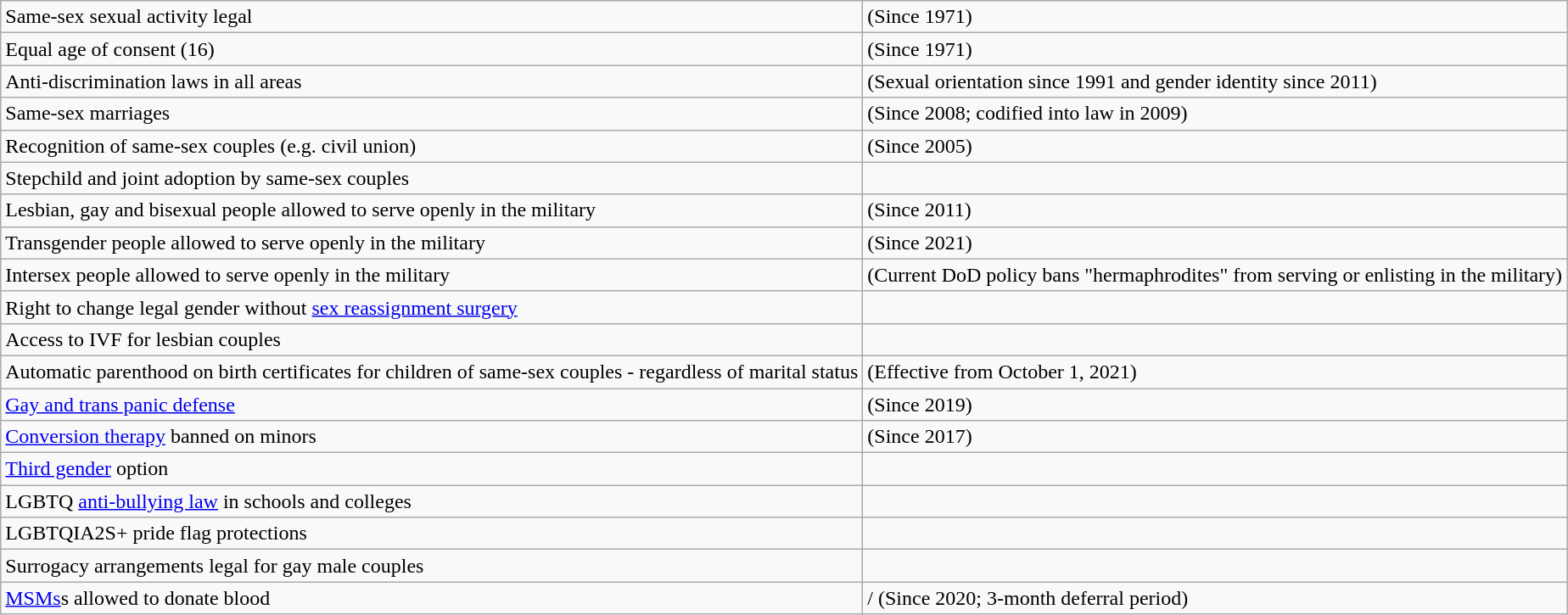<table class="wikitable">
<tr>
<td>Same-sex sexual activity legal</td>
<td> (Since 1971)</td>
</tr>
<tr>
<td>Equal age of consent (16)</td>
<td> (Since 1971)</td>
</tr>
<tr>
<td>Anti-discrimination laws in all areas</td>
<td> (Sexual orientation since 1991 and gender identity since 2011)</td>
</tr>
<tr>
<td>Same-sex marriages</td>
<td> (Since 2008; codified into law in 2009)</td>
</tr>
<tr>
<td>Recognition of same-sex couples (e.g. civil union)</td>
<td> (Since 2005)</td>
</tr>
<tr>
<td>Stepchild and joint adoption by same-sex couples</td>
<td></td>
</tr>
<tr>
<td>Lesbian, gay and bisexual people allowed to serve openly in the military</td>
<td> (Since 2011)</td>
</tr>
<tr>
<td>Transgender people allowed to serve openly in the military</td>
<td> (Since 2021)</td>
</tr>
<tr>
<td>Intersex people allowed to serve openly in the military</td>
<td> (Current DoD policy bans "hermaphrodites" from serving or enlisting in the military)</td>
</tr>
<tr>
<td>Right to change legal gender without <a href='#'>sex reassignment surgery</a></td>
<td></td>
</tr>
<tr>
<td>Access to IVF for lesbian couples</td>
<td></td>
</tr>
<tr>
<td>Automatic parenthood on birth certificates for children of same-sex couples - regardless of marital status</td>
<td> (Effective from October 1, 2021)</td>
</tr>
<tr>
<td><a href='#'>Gay and trans panic defense</a></td>
<td> (Since 2019)</td>
</tr>
<tr>
<td><a href='#'>Conversion therapy</a> banned on minors</td>
<td> (Since 2017)</td>
</tr>
<tr>
<td><a href='#'>Third gender</a> option</td>
<td></td>
</tr>
<tr>
<td>LGBTQ <a href='#'>anti-bullying law</a> in schools and colleges</td>
<td></td>
</tr>
<tr>
<td>LGBTQIA2S+ pride flag protections</td>
<td></td>
</tr>
<tr>
<td>Surrogacy arrangements legal for gay male couples</td>
<td></td>
</tr>
<tr>
<td><a href='#'>MSMs</a>s allowed to donate blood</td>
<td>/ (Since 2020; 3-month deferral period)</td>
</tr>
</table>
